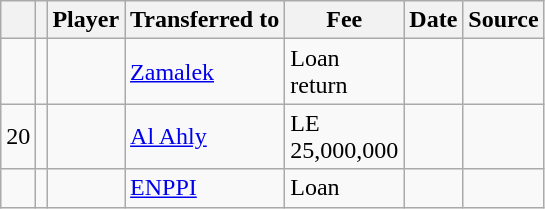<table class="wikitable plainrowheaders sortable">
<tr>
<th></th>
<th></th>
<th scope=col>Player</th>
<th>Transferred to</th>
<th !scope=col; style="width: 65px;">Fee</th>
<th scope=col>Date</th>
<th scope=col>Source</th>
</tr>
<tr>
<td align=center></td>
<td align=center></td>
<td></td>
<td> <a href='#'>Zamalek</a></td>
<td>Loan return</td>
<td></td>
<td></td>
</tr>
<tr>
<td align=center>20</td>
<td align=center></td>
<td></td>
<td> <a href='#'>Al Ahly</a></td>
<td>LE 25,000,000</td>
<td></td>
<td></td>
</tr>
<tr>
<td align=center></td>
<td align=center></td>
<td></td>
<td> <a href='#'>ENPPI</a></td>
<td>Loan</td>
<td></td>
<td></td>
</tr>
</table>
